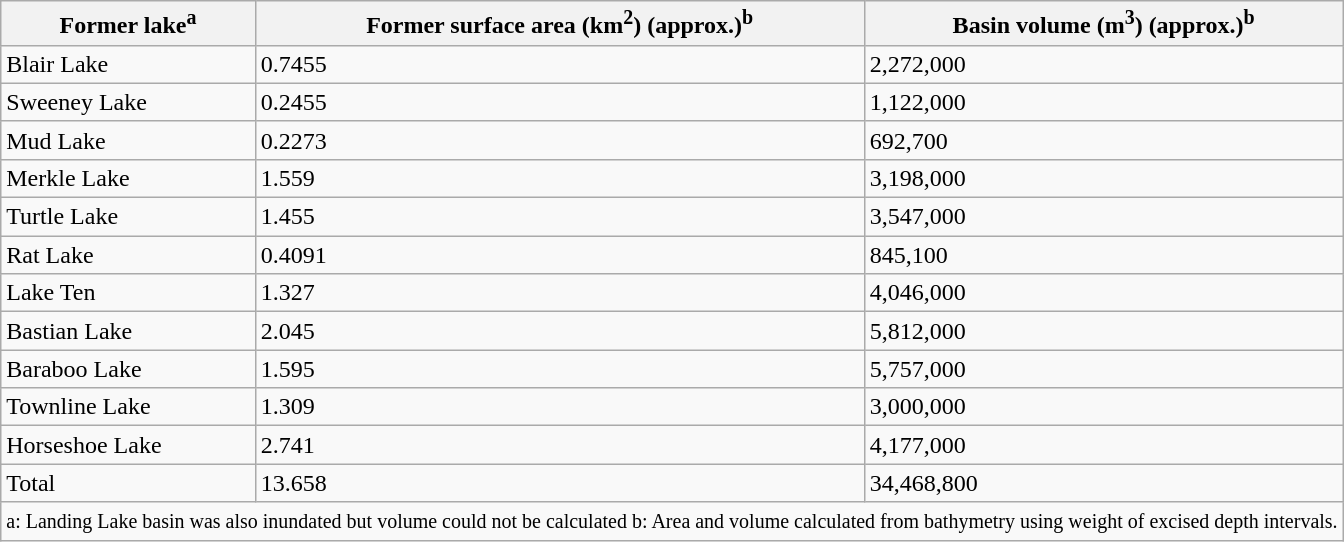<table class="wikitable">
<tr>
<th>Former lake<sup>a</sup></th>
<th>Former surface area (km<sup>2</sup>) (approx.)<sup>b</sup></th>
<th>Basin volume (m<sup>3</sup>) (approx.)<sup>b</sup></th>
</tr>
<tr>
<td>Blair Lake</td>
<td>0.7455</td>
<td>2,272,000</td>
</tr>
<tr>
<td>Sweeney Lake</td>
<td>0.2455</td>
<td>1,122,000</td>
</tr>
<tr>
<td>Mud Lake</td>
<td>0.2273</td>
<td>692,700</td>
</tr>
<tr>
<td>Merkle Lake</td>
<td>1.559</td>
<td>3,198,000</td>
</tr>
<tr>
<td>Turtle Lake</td>
<td>1.455</td>
<td>3,547,000</td>
</tr>
<tr>
<td>Rat Lake</td>
<td>0.4091</td>
<td>845,100</td>
</tr>
<tr>
<td>Lake Ten</td>
<td>1.327</td>
<td>4,046,000</td>
</tr>
<tr>
<td>Bastian Lake</td>
<td>2.045</td>
<td>5,812,000</td>
</tr>
<tr>
<td>Baraboo Lake</td>
<td>1.595</td>
<td>5,757,000</td>
</tr>
<tr>
<td>Townline Lake</td>
<td>1.309</td>
<td>3,000,000</td>
</tr>
<tr>
<td>Horseshoe Lake</td>
<td>2.741</td>
<td>4,177,000</td>
</tr>
<tr>
<td>Total</td>
<td>13.658</td>
<td>34,468,800</td>
</tr>
<tr>
<td colspan="3"><small>a: Landing Lake basin was also inundated but volume could not be calculated b: Area and volume calculated from bathymetry using weight of excised depth intervals.</small></td>
</tr>
</table>
